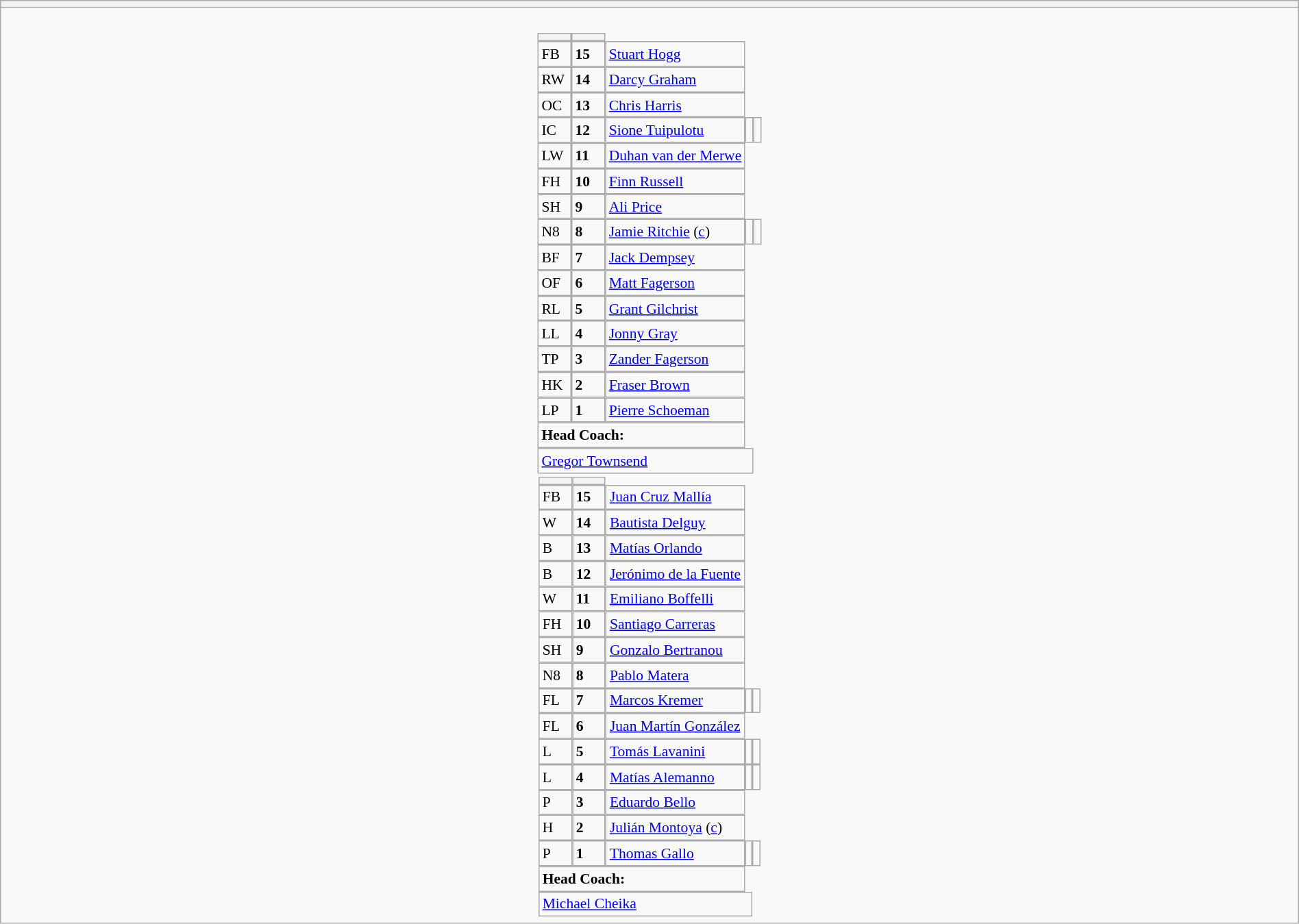<table style="width:100%" class="wikitable collapsible collapsed">
<tr>
<th></th>
</tr>
<tr>
<td><br>






<table style="font-size:90%; margin:0.2em auto;" cellspacing="0" cellpadding="0">
<tr>
<th width="25"></th>
<th width="25"></th>
</tr>
<tr>
<td>FB</td>
<td><strong>15</strong></td>
<td><a href='#'>Stuart Hogg</a></td>
</tr>
<tr>
<td>RW</td>
<td><strong>14</strong></td>
<td><a href='#'>Darcy Graham</a></td>
</tr>
<tr>
<td>OC</td>
<td><strong>13</strong></td>
<td><a href='#'>Chris Harris</a></td>
</tr>
<tr>
<td>IC</td>
<td><strong>12</strong></td>
<td><a href='#'>Sione Tuipulotu</a></td>
<td></td>
<td></td>
</tr>
<tr>
<td>LW</td>
<td><strong>11</strong></td>
<td><a href='#'>Duhan van der Merwe</a></td>
</tr>
<tr>
<td>FH</td>
<td><strong>10</strong></td>
<td><a href='#'>Finn Russell</a></td>
</tr>
<tr>
<td>SH</td>
<td><strong>9</strong></td>
<td><a href='#'>Ali Price</a></td>
</tr>
<tr>
<td>N8</td>
<td><strong>8</strong></td>
<td><a href='#'>Jamie Ritchie</a> (<a href='#'>c</a>)</td>
<td></td>
<td></td>
</tr>
<tr>
<td>BF</td>
<td><strong>7</strong></td>
<td><a href='#'>Jack Dempsey</a></td>
</tr>
<tr>
<td>OF</td>
<td><strong>6</strong></td>
<td><a href='#'>Matt Fagerson</a></td>
</tr>
<tr>
<td>RL</td>
<td><strong>5</strong></td>
<td><a href='#'>Grant Gilchrist</a></td>
</tr>
<tr>
<td>LL</td>
<td><strong>4</strong></td>
<td><a href='#'>Jonny Gray</a></td>
</tr>
<tr>
<td>TP</td>
<td><strong>3</strong></td>
<td><a href='#'>Zander Fagerson</a></td>
</tr>
<tr>
<td>HK</td>
<td><strong>2</strong></td>
<td><a href='#'>Fraser Brown</a></td>
</tr>
<tr>
<td>LP</td>
<td><strong>1</strong></td>
<td><a href='#'>Pierre Schoeman</a></td>
</tr>
<tr>
<td colspan=3><strong>Head Coach:</strong></td>
</tr>
<tr>
<td colspan=4> <a href='#'>Gregor Townsend</a></td>
</tr>
</table>
<table cellspacing="0" cellpadding="0" style="font-size:90%; margin:0.2em auto;">
<tr>
<th width="25"></th>
<th width="25"></th>
</tr>
<tr>
<td>FB</td>
<td><strong>15</strong></td>
<td><a href='#'>Juan Cruz Mallía</a></td>
</tr>
<tr>
<td>W</td>
<td><strong>14 </strong></td>
<td><a href='#'>Bautista Delguy</a></td>
</tr>
<tr>
<td>B</td>
<td><strong>13 </strong></td>
<td><a href='#'>Matías Orlando</a></td>
</tr>
<tr>
<td>B</td>
<td><strong>12</strong></td>
<td><a href='#'>Jerónimo de la Fuente</a></td>
</tr>
<tr>
<td>W</td>
<td><strong>11</strong></td>
<td><a href='#'>Emiliano Boffelli</a></td>
</tr>
<tr>
<td>FH</td>
<td><strong>10</strong></td>
<td><a href='#'>Santiago Carreras</a></td>
</tr>
<tr>
<td>SH</td>
<td><strong>9</strong></td>
<td><a href='#'>Gonzalo Bertranou</a></td>
</tr>
<tr>
<td>N8</td>
<td><strong>8</strong></td>
<td><a href='#'>Pablo Matera</a></td>
</tr>
<tr>
<td>FL</td>
<td><strong>7 </strong></td>
<td><a href='#'>Marcos Kremer</a></td>
<td></td>
<td> </td>
</tr>
<tr>
<td>FL</td>
<td><strong>6 </strong></td>
<td><a href='#'>Juan Martín González</a></td>
</tr>
<tr>
<td>L</td>
<td><strong> 5</strong></td>
<td><a href='#'>Tomás Lavanini</a></td>
<td></td>
<td></td>
</tr>
<tr>
<td>L</td>
<td><strong>4</strong></td>
<td><a href='#'>Matías Alemanno</a></td>
<td></td>
<td></td>
</tr>
<tr>
<td>P</td>
<td><strong>3</strong></td>
<td><a href='#'>Eduardo Bello</a></td>
</tr>
<tr>
<td>H</td>
<td><strong>2 </strong></td>
<td><a href='#'>Julián Montoya</a> (<a href='#'>c</a>)</td>
</tr>
<tr>
<td>P</td>
<td><strong>1</strong></td>
<td><a href='#'>Thomas Gallo</a></td>
<td></td>
<td></td>
</tr>
<tr>
<td colspan=3><strong>Head Coach:</strong></td>
</tr>
<tr>
<td colspan=4> <a href='#'>Michael Cheika</a></td>
</tr>
</table>
</td>
</tr>
</table>
